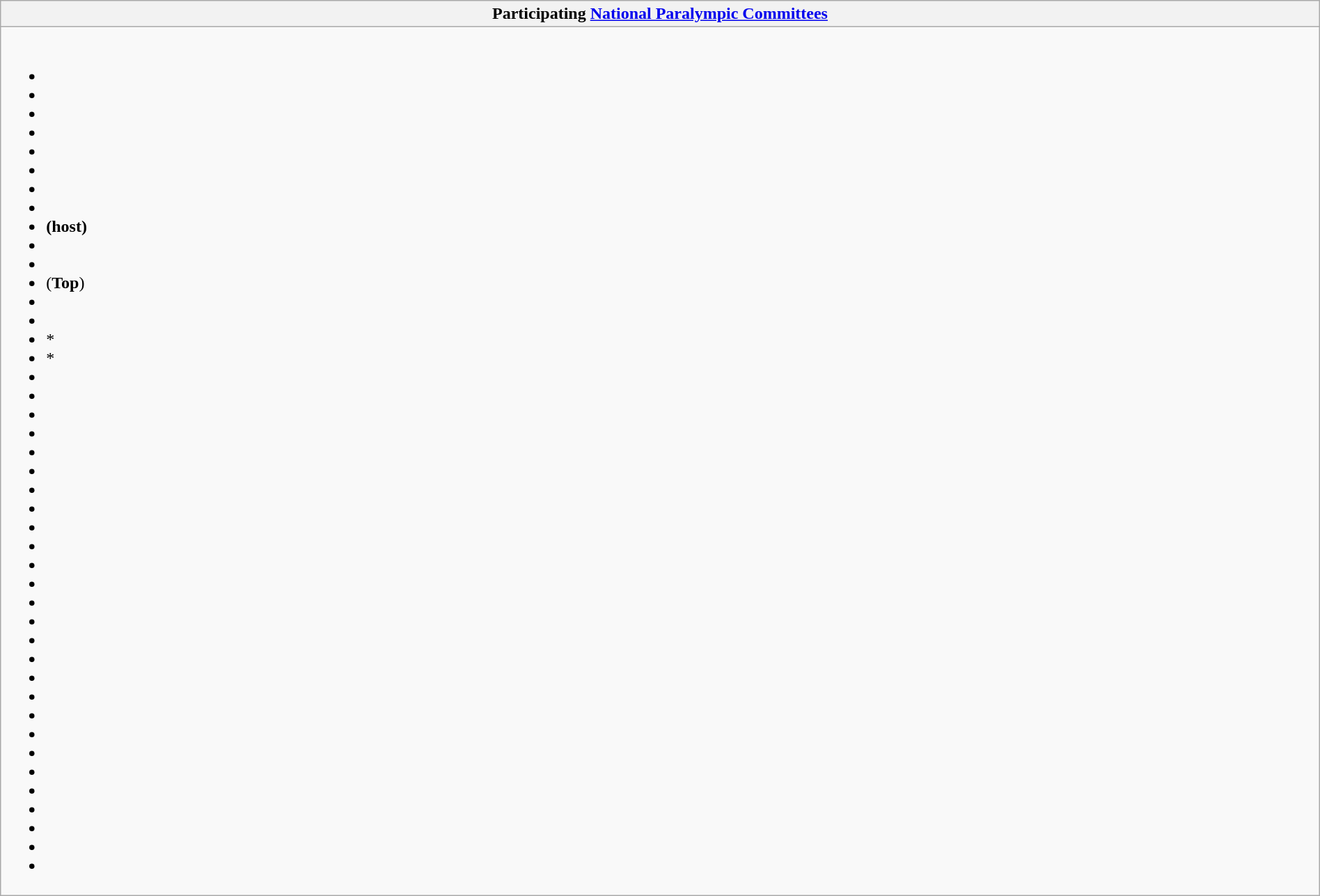<table class="wikitable collapsible" style="width:100%;">
<tr>
<th>Participating <a href='#'>National Paralympic Committees</a></th>
</tr>
<tr>
<td><br><ul><li></li><li></li><li></li><li></li><li></li><li></li><li></li><li></li><li> <strong>(host)</strong></li><li></li><li></li><li> (<strong>Top</strong>)</li><li></li><li></li><li>*</li><li>*</li><li></li><li></li><li></li><li></li><li></li><li></li><li></li><li></li><li></li><li></li><li></li><li></li><li></li><li></li><li></li><li></li><li></li><li></li><li></li><li></li><li></li><li></li><li></li><li></li><li></li><li></li><li></li></ul></td>
</tr>
</table>
